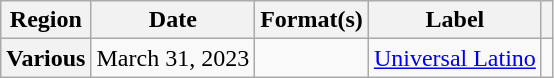<table class="wikitable plainrowheaders">
<tr>
<th scope="col">Region</th>
<th scope="col">Date</th>
<th scope="col">Format(s)</th>
<th scope="col">Label</th>
<th scope="col"></th>
</tr>
<tr>
<th scope="row">Various</th>
<td>March 31, 2023</td>
<td></td>
<td><a href='#'>Universal Latino</a></td>
<td align="center"></td>
</tr>
</table>
